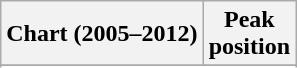<table class="wikitable sortable plainrowheaders">
<tr>
<th scope="col">Chart (2005–2012)</th>
<th scope="col">Peak<br>position</th>
</tr>
<tr>
</tr>
<tr>
</tr>
<tr>
</tr>
<tr>
</tr>
</table>
